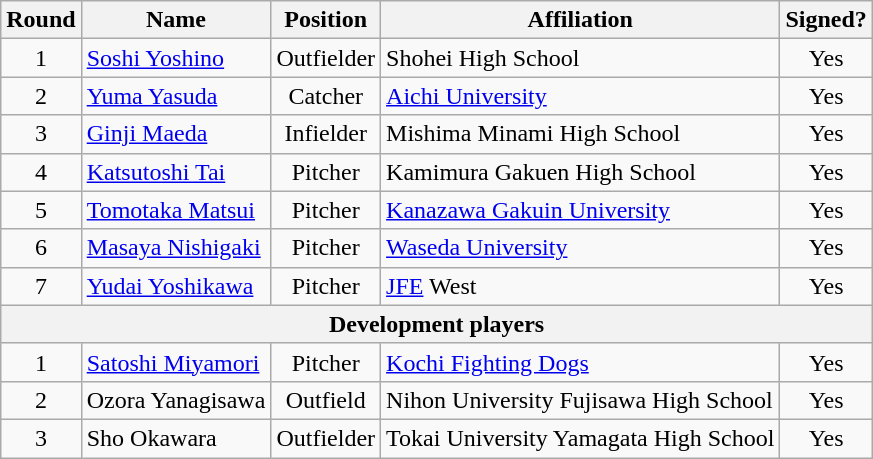<table class="wikitable" style="text-align:center;">
<tr>
<th>Round</th>
<th>Name</th>
<th>Position</th>
<th>Affiliation</th>
<th>Signed?</th>
</tr>
<tr>
<td>1</td>
<td style="text-align:left;"><a href='#'>Soshi Yoshino</a></td>
<td>Outfielder</td>
<td style="text-align:left;">Shohei High School</td>
<td>Yes</td>
</tr>
<tr>
<td>2</td>
<td style="text-align:left;"><a href='#'>Yuma Yasuda</a></td>
<td>Catcher</td>
<td style="text-align:left;"><a href='#'>Aichi University</a></td>
<td>Yes</td>
</tr>
<tr>
<td>3</td>
<td style="text-align:left;"><a href='#'>Ginji Maeda</a></td>
<td>Infielder</td>
<td style="text-align:left;">Mishima Minami High School</td>
<td>Yes</td>
</tr>
<tr>
<td>4</td>
<td style="text-align:left;"><a href='#'>Katsutoshi Tai</a></td>
<td>Pitcher</td>
<td style="text-align:left;">Kamimura Gakuen High School</td>
<td>Yes</td>
</tr>
<tr>
<td>5</td>
<td style="text-align:left;"><a href='#'>Tomotaka Matsui</a></td>
<td>Pitcher</td>
<td style="text-align:left;"><a href='#'>Kanazawa Gakuin University</a></td>
<td>Yes</td>
</tr>
<tr>
<td>6</td>
<td style="text-align:left;"><a href='#'>Masaya Nishigaki</a></td>
<td>Pitcher</td>
<td style="text-align:left;"><a href='#'>Waseda University</a></td>
<td>Yes</td>
</tr>
<tr>
<td>7</td>
<td style="text-align:left;"><a href='#'>Yudai Yoshikawa</a></td>
<td>Pitcher</td>
<td style="text-align:left;"><a href='#'>JFE</a> West</td>
<td>Yes</td>
</tr>
<tr>
<th colspan=5>Development players</th>
</tr>
<tr>
<td>1</td>
<td style="text-align:left;"><a href='#'>Satoshi Miyamori</a></td>
<td>Pitcher</td>
<td style="text-align:left;"><a href='#'>Kochi Fighting Dogs</a></td>
<td>Yes</td>
</tr>
<tr>
<td>2</td>
<td style="text-align:left;">Ozora Yanagisawa</td>
<td>Outfield</td>
<td style="text-align:left;">Nihon University Fujisawa High School</td>
<td>Yes</td>
</tr>
<tr>
<td>3</td>
<td style="text-align:left;">Sho Okawara</td>
<td>Outfielder</td>
<td style="text-align:left;">Tokai University Yamagata High School</td>
<td>Yes</td>
</tr>
</table>
